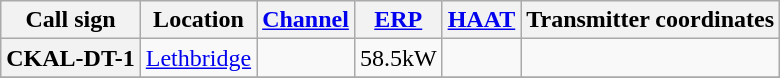<table class="wikitable">
<tr>
<th scope = "col">Call sign</th>
<th scope = "col">Location</th>
<th scope = "col"><a href='#'>Channel</a></th>
<th scope = "col"><a href='#'>ERP</a></th>
<th scope = "col"><a href='#'>HAAT</a></th>
<th scope = "col">Transmitter coordinates</th>
</tr>
<tr style="vertical-align: top; text-align: left;">
<th scope = "row">CKAL-DT-1</th>
<td><a href='#'>Lethbridge</a></td>
<td></td>
<td>58.5kW</td>
<td></td>
<td></td>
</tr>
<tr style="vertical-align: top; text-align: left;">
</tr>
</table>
